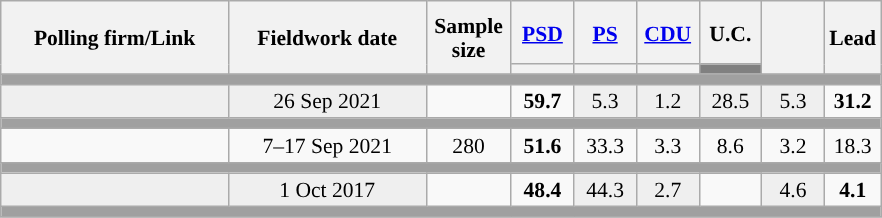<table class="wikitable sortable mw-datatable" style="text-align:center;font-size:90%;line-height:16px;">
<tr style="height:42px;">
<th style="width:145px;" rowspan="2">Polling firm/Link</th>
<th style="width:125px;" rowspan="2">Fieldwork date</th>
<th class="unsortable" style="width:50px;" rowspan="2">Sample size</th>
<th class="unsortable" style="width:35px;"><a href='#'>PSD</a></th>
<th class="unsortable" style="width:35px;"><a href='#'>PS</a></th>
<th class="unsortable" style="width:35px;"><a href='#'>CDU</a></th>
<th class="unsortable" style="width:35px;">U.C.</th>
<th class="unsortable" style="width:35px;" rowspan="2"></th>
<th class="unsortable" style="width:30px;" rowspan="2">Lead</th>
</tr>
<tr>
<th class="unsortable" style="color:inherit;background:"></th>
<th class="unsortable" style="color:inherit;background:"></th>
<th class="unsortable" style="color:inherit;background:"></th>
<th class="unsortable" style="color:inherit;background:gray;"></th>
</tr>
<tr>
<td colspan="17" style="background:#A0A0A0"></td>
</tr>
<tr>
<td style="background:#EFEFEF;"><strong></strong></td>
<td style="background:#EFEFEF;" data-sort-value="2019-10-06">26 Sep 2021</td>
<td></td>
<td><strong>59.7</strong><br></td>
<td style="background:#EFEFEF;">5.3<br></td>
<td style="background:#EFEFEF;">1.2<br></td>
<td style="background:#EFEFEF;">28.5<br></td>
<td style="background:#EFEFEF;">5.3</td>
<td style="background:"><strong>31.2</strong></td>
</tr>
<tr>
<td colspan="17" style="background:#A0A0A0"></td>
</tr>
<tr>
<td align="center"></td>
<td align="center">7–17 Sep 2021</td>
<td>280</td>
<td align="center" ><strong>51.6</strong></td>
<td align="center">33.3</td>
<td align="center">3.3</td>
<td align="center">8.6</td>
<td align="center">3.2</td>
<td style="background:">18.3</td>
</tr>
<tr>
<td colspan="17" style="background:#A0A0A0"></td>
</tr>
<tr>
<td style="background:#EFEFEF;"><strong></strong></td>
<td style="background:#EFEFEF;" data-sort-value="2019-10-06">1 Oct 2017</td>
<td></td>
<td><strong>48.4</strong><br></td>
<td style="background:#EFEFEF;">44.3<br></td>
<td style="background:#EFEFEF;">2.7<br></td>
<td></td>
<td style="background:#EFEFEF;">4.6</td>
<td style="background:"><strong>4.1</strong></td>
</tr>
<tr>
<td colspan="17" style="background:#A0A0A0"></td>
</tr>
</table>
